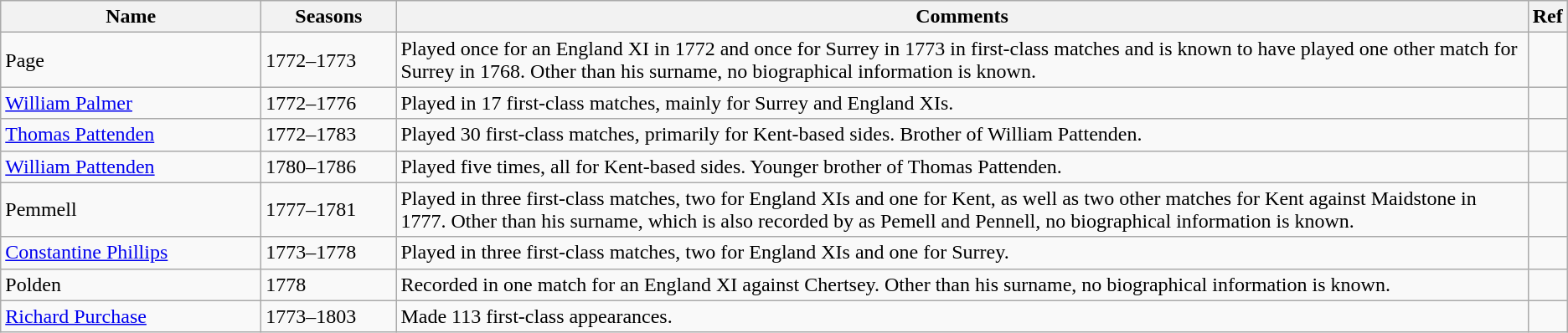<table class="wikitable">
<tr>
<th style="width:200px">Name</th>
<th style="width: 100px">Seasons</th>
<th>Comments</th>
<th>Ref</th>
</tr>
<tr>
<td>Page</td>
<td>1772–1773</td>
<td>Played once for an England XI in 1772 and once for Surrey in 1773 in first-class matches and is known to have played one other match for Surrey in 1768. Other than his surname, no biographical information is known.</td>
<td></td>
</tr>
<tr>
<td><a href='#'>William Palmer</a></td>
<td>1772–1776</td>
<td>Played in 17 first-class matches, mainly for Surrey and England XIs.</td>
<td></td>
</tr>
<tr>
<td><a href='#'>Thomas Pattenden</a></td>
<td>1772–1783</td>
<td>Played 30 first-class matches, primarily for Kent-based sides. Brother of William Pattenden.</td>
<td></td>
</tr>
<tr>
<td><a href='#'>William Pattenden</a></td>
<td>1780–1786</td>
<td>Played five times, all for Kent-based sides. Younger brother of Thomas Pattenden.</td>
<td></td>
</tr>
<tr>
<td>Pemmell</td>
<td>1777–1781</td>
<td>Played in three first-class matches, two for England XIs and one for Kent, as well as two other matches for Kent against Maidstone in 1777. Other than his surname, which is also recorded by as Pemell and Pennell, no biographical information is known.</td>
<td></td>
</tr>
<tr>
<td><a href='#'>Constantine Phillips</a></td>
<td>1773–1778</td>
<td>Played in three first-class matches, two for England XIs and one for Surrey.</td>
<td></td>
</tr>
<tr>
<td>Polden</td>
<td>1778</td>
<td>Recorded in one match for an England XI against Chertsey. Other than his surname, no biographical information is known.</td>
<td></td>
</tr>
<tr>
<td><a href='#'>Richard Purchase</a></td>
<td>1773–1803</td>
<td>Made 113 first-class appearances.</td>
<td></td>
</tr>
</table>
